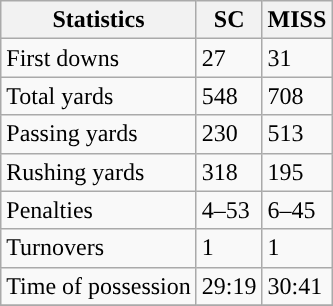<table class="wikitable" style="float: left;">
<tr>
<th>Statistics</th>
<th>SC</th>
<th>MISS</th>
</tr>
<tr>
<td>First downs</td>
<td>27</td>
<td>31</td>
</tr>
<tr>
<td>Total yards</td>
<td>548</td>
<td>708</td>
</tr>
<tr>
<td>Passing yards</td>
<td>230</td>
<td>513</td>
</tr>
<tr>
<td>Rushing yards</td>
<td>318</td>
<td>195</td>
</tr>
<tr>
<td>Penalties</td>
<td>4–53</td>
<td>6–45</td>
</tr>
<tr>
<td>Turnovers</td>
<td>1</td>
<td>1</td>
</tr>
<tr>
<td>Time of possession</td>
<td>29:19</td>
<td>30:41</td>
</tr>
<tr>
</tr>
</table>
